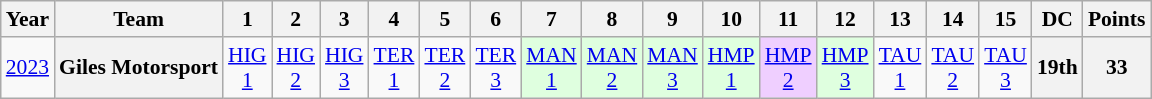<table class="wikitable" style="text-align:center; font-size:90%">
<tr>
<th>Year</th>
<th>Team</th>
<th>1</th>
<th>2</th>
<th>3</th>
<th>4</th>
<th>5</th>
<th>6</th>
<th>7</th>
<th>8</th>
<th>9</th>
<th>10</th>
<th>11</th>
<th>12</th>
<th>13</th>
<th>14</th>
<th>15</th>
<th>DC</th>
<th>Points</th>
</tr>
<tr>
<td><a href='#'>2023</a></td>
<th>Giles Motorsport</th>
<td><a href='#'>HIG<br>1</a></td>
<td><a href='#'>HIG<br>2</a></td>
<td><a href='#'>HIG<br>3</a></td>
<td><a href='#'>TER<br>1</a></td>
<td><a href='#'>TER<br>2</a></td>
<td><a href='#'>TER<br>3</a></td>
<td style="background:#DFFFDF;"><a href='#'>MAN<br>1</a><br></td>
<td style="background:#DFFFDF;"><a href='#'>MAN<br>2</a><br></td>
<td style="background:#DFFFDF;"><a href='#'>MAN<br>3</a><br></td>
<td style="background:#DFFFDF;"><a href='#'>HMP<br>1</a><br></td>
<td style="background:#EFCFFF;"><a href='#'>HMP<br>2</a><br></td>
<td style="background:#DFFFDF;"><a href='#'>HMP<br>3</a><br></td>
<td><a href='#'>TAU<br>1</a></td>
<td><a href='#'>TAU<br>2</a></td>
<td><a href='#'>TAU<br>3</a></td>
<th>19th</th>
<th>33</th>
</tr>
</table>
